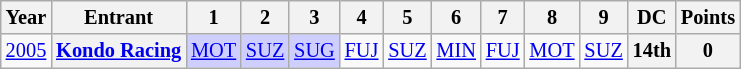<table class="wikitable" style="text-align:center; font-size:85%">
<tr>
<th>Year</th>
<th>Entrant</th>
<th>1</th>
<th>2</th>
<th>3</th>
<th>4</th>
<th>5</th>
<th>6</th>
<th>7</th>
<th>8</th>
<th>9</th>
<th>DC</th>
<th>Points</th>
</tr>
<tr>
<td><a href='#'>2005</a></td>
<th nowrap><a href='#'>Kondo Racing</a></th>
<td style="background:#CFCFFF;"><a href='#'>MOT</a><br></td>
<td style="background:#CFCFFF;"><a href='#'>SUZ</a><br></td>
<td style="background:#CFCFFF;"><a href='#'>SUG</a><br></td>
<td><a href='#'>FUJ</a></td>
<td><a href='#'>SUZ</a></td>
<td><a href='#'>MIN</a></td>
<td><a href='#'>FUJ</a></td>
<td><a href='#'>MOT</a></td>
<td><a href='#'>SUZ</a></td>
<th>14th</th>
<th>0</th>
</tr>
</table>
